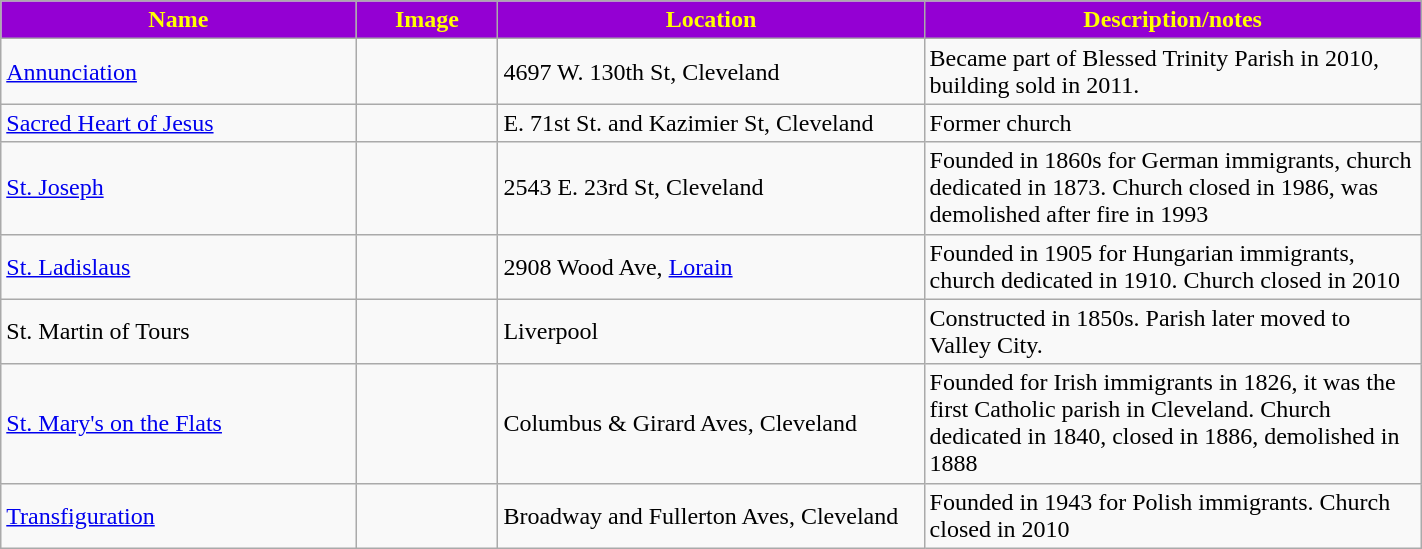<table class="wikitable sortable" style="width:75%">
<tr>
<th style="background:darkviolet; color:yellow;" width="25%"><strong>Name</strong></th>
<th style="background:darkviolet; color:yellow;" width="10%"><strong>Image</strong></th>
<th style="background:darkviolet; color:yellow;" width="30%"><strong>Location</strong></th>
<th style="background:darkviolet; color:yellow;" width="35%"><strong>Description/notes</strong></th>
</tr>
<tr>
<td><a href='#'>Annunciation</a></td>
<td></td>
<td>4697 W. 130th St, Cleveland</td>
<td>Became part of Blessed Trinity Parish in 2010, building sold in 2011.</td>
</tr>
<tr>
<td><a href='#'>Sacred Heart of Jesus</a></td>
<td></td>
<td>E. 71st St. and Kazimier St, Cleveland</td>
<td>Former church</td>
</tr>
<tr>
<td><a href='#'>St. Joseph</a></td>
<td></td>
<td>2543 E. 23rd St, Cleveland</td>
<td>Founded in 1860s for German immigrants, church dedicated in 1873. Church closed in 1986, was demolished after fire in 1993</td>
</tr>
<tr>
<td><a href='#'>St. Ladislaus</a></td>
<td></td>
<td>2908 Wood Ave, <a href='#'>Lorain</a></td>
<td>Founded in 1905 for Hungarian immigrants, church dedicated in 1910. Church closed in 2010</td>
</tr>
<tr>
<td>St. Martin of Tours</td>
<td></td>
<td>Liverpool</td>
<td>Constructed in 1850s. Parish later moved to Valley City.</td>
</tr>
<tr>
<td><a href='#'>St. Mary's on the Flats</a></td>
<td></td>
<td>Columbus & Girard Aves, Cleveland</td>
<td>Founded for Irish immigrants in 1826, it was the first Catholic  parish in Cleveland. Church dedicated in 1840, closed in 1886, demolished in 1888</td>
</tr>
<tr>
<td><a href='#'>Transfiguration</a></td>
<td></td>
<td>Broadway and Fullerton Aves, Cleveland</td>
<td>Founded in 1943 for Polish immigrants. Church closed in 2010</td>
</tr>
</table>
